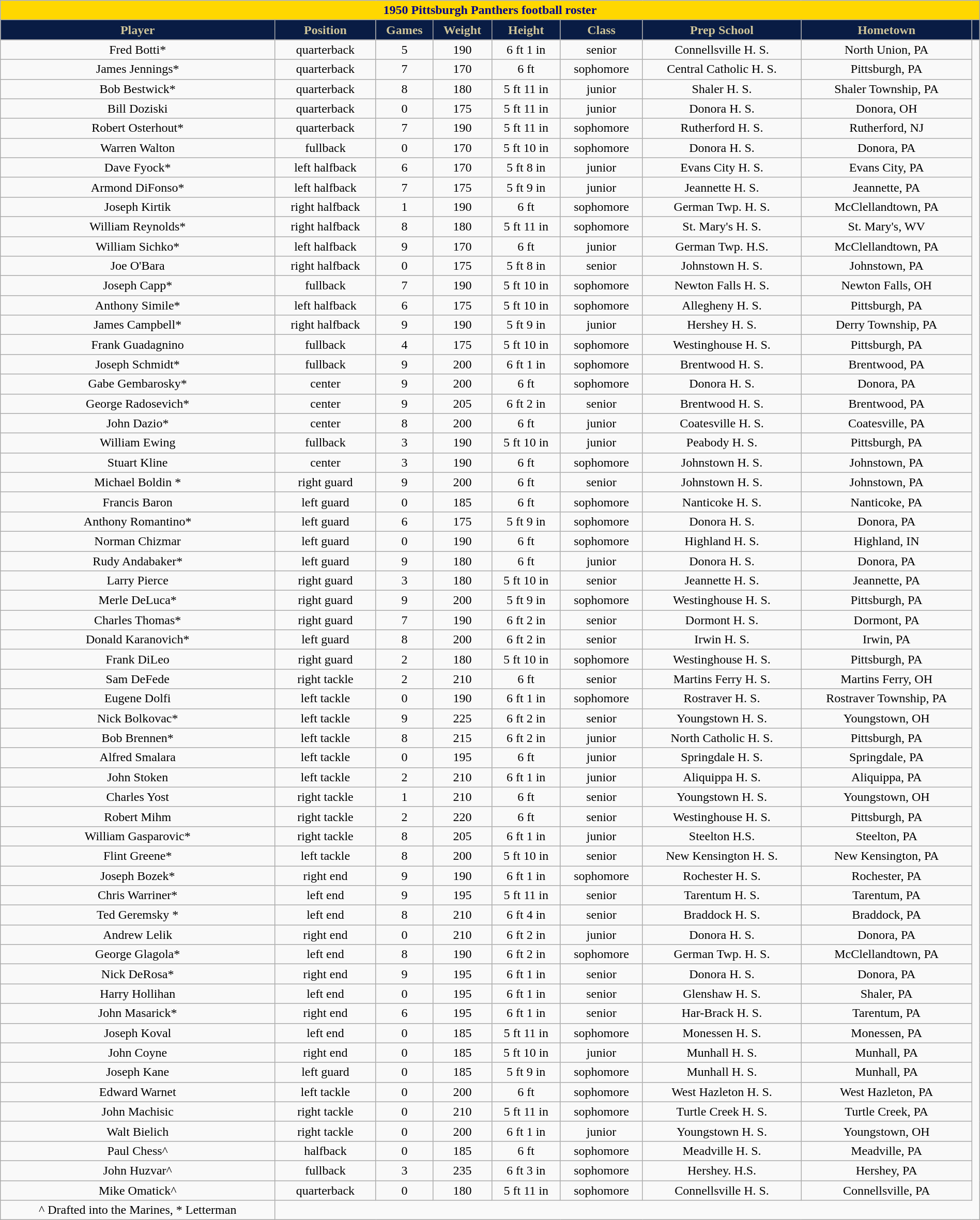<table class="wikitable collapsible collapsed" style="margin: left; text-align:right; width:100%;">
<tr>
<th colspan="10" ; style="background:gold; color:darkblue; text-align: center;"><strong>1950 Pittsburgh Panthers football roster</strong></th>
</tr>
<tr align="center"  style="background:#091C44; color:#CEC499;">
<td><strong>Player</strong></td>
<td><strong>Position</strong></td>
<td><strong>Games</strong></td>
<td><strong>Weight</strong></td>
<td><strong>Height</strong></td>
<td><strong>Class</strong></td>
<td><strong>Prep School</strong></td>
<td><strong>Hometown</strong></td>
<td></td>
</tr>
<tr align="center" bgcolor="">
<td>Fred Botti*</td>
<td>quarterback</td>
<td>5</td>
<td>190</td>
<td>6 ft 1 in</td>
<td>senior</td>
<td>Connellsville H. S.</td>
<td>North Union, PA</td>
</tr>
<tr align="center" bgcolor="">
<td>James Jennings*</td>
<td>quarterback</td>
<td>7</td>
<td>170</td>
<td>6 ft</td>
<td>sophomore</td>
<td>Central Catholic H. S.</td>
<td>Pittsburgh, PA</td>
</tr>
<tr align="center" bgcolor="">
<td>Bob Bestwick*</td>
<td>quarterback</td>
<td>8</td>
<td>180</td>
<td>5 ft 11 in</td>
<td>junior</td>
<td>Shaler H. S.</td>
<td>Shaler Township, PA</td>
</tr>
<tr align="center" bgcolor="">
<td>Bill Doziski</td>
<td>quarterback</td>
<td>0</td>
<td>175</td>
<td>5 ft 11 in</td>
<td>junior</td>
<td>Donora H. S.</td>
<td>Donora, OH</td>
</tr>
<tr align="center" bgcolor="">
<td>Robert Osterhout*</td>
<td>quarterback</td>
<td>7</td>
<td>190</td>
<td>5 ft 11 in</td>
<td>sophomore</td>
<td>Rutherford H. S.</td>
<td>Rutherford, NJ</td>
</tr>
<tr align="center" bgcolor="">
<td>Warren Walton</td>
<td>fullback</td>
<td>0</td>
<td>170</td>
<td>5 ft 10 in</td>
<td>sophomore</td>
<td>Donora H. S.</td>
<td>Donora, PA</td>
</tr>
<tr align="center" bgcolor="">
<td>Dave Fyock*</td>
<td>left halfback</td>
<td>6</td>
<td>170</td>
<td>5 ft 8 in</td>
<td>junior</td>
<td>Evans City H. S.</td>
<td>Evans City, PA</td>
</tr>
<tr align="center" bgcolor="">
<td>Armond DiFonso*</td>
<td>left halfback</td>
<td>7</td>
<td>175</td>
<td>5 ft 9 in</td>
<td>junior</td>
<td>Jeannette H. S.</td>
<td>Jeannette, PA</td>
</tr>
<tr align="center" bgcolor="">
<td>Joseph Kirtik</td>
<td>right halfback</td>
<td>1</td>
<td>190</td>
<td>6 ft</td>
<td>sophomore</td>
<td>German Twp. H. S.</td>
<td>McClellandtown, PA</td>
</tr>
<tr align="center" bgcolor="">
<td>William Reynolds*</td>
<td>right halfback</td>
<td>8</td>
<td>180</td>
<td>5 ft 11 in</td>
<td>sophomore</td>
<td>St. Mary's H. S.</td>
<td>St. Mary's, WV</td>
</tr>
<tr align="center" bgcolor="">
<td>William Sichko*</td>
<td>left halfback</td>
<td>9</td>
<td>170</td>
<td>6 ft</td>
<td>junior</td>
<td>German Twp. H.S.</td>
<td>McClellandtown, PA</td>
</tr>
<tr align="center" bgcolor="">
<td>Joe O'Bara</td>
<td>right halfback</td>
<td>0</td>
<td>175</td>
<td>5 ft 8 in</td>
<td>senior</td>
<td>Johnstown H. S.</td>
<td>Johnstown, PA</td>
</tr>
<tr align="center" bgcolor="">
<td>Joseph Capp*</td>
<td>fullback</td>
<td>7</td>
<td>190</td>
<td>5 ft 10 in</td>
<td>sophomore</td>
<td>Newton Falls H. S.</td>
<td>Newton Falls, OH</td>
</tr>
<tr align="center" bgcolor="">
<td>Anthony Simile*</td>
<td>left halfback</td>
<td>6</td>
<td>175</td>
<td>5 ft 10 in</td>
<td>sophomore</td>
<td>Allegheny H. S.</td>
<td>Pittsburgh, PA</td>
</tr>
<tr align="center" bgcolor="">
<td>James Campbell*</td>
<td>right halfback</td>
<td>9</td>
<td>190</td>
<td>5 ft 9 in</td>
<td>junior</td>
<td>Hershey H. S.</td>
<td>Derry Township, PA</td>
</tr>
<tr align="center" bgcolor="">
<td>Frank Guadagnino</td>
<td>fullback</td>
<td>4</td>
<td>175</td>
<td>5 ft 10 in</td>
<td>sophomore</td>
<td>Westinghouse H. S.</td>
<td>Pittsburgh, PA</td>
</tr>
<tr align="center" bgcolor="">
<td>Joseph Schmidt*</td>
<td>fullback</td>
<td>9</td>
<td>200</td>
<td>6 ft 1 in</td>
<td>sophomore</td>
<td>Brentwood H. S.</td>
<td>Brentwood, PA</td>
</tr>
<tr align="center" bgcolor="">
<td>Gabe Gembarosky*</td>
<td>center</td>
<td>9</td>
<td>200</td>
<td>6 ft</td>
<td>sophomore</td>
<td>Donora H. S.</td>
<td>Donora, PA</td>
</tr>
<tr align="center" bgcolor="">
<td>George Radosevich*</td>
<td>center</td>
<td>9</td>
<td>205</td>
<td>6 ft 2 in</td>
<td>senior</td>
<td>Brentwood H. S.</td>
<td>Brentwood, PA</td>
</tr>
<tr align="center" bgcolor="">
<td>John Dazio*</td>
<td>center</td>
<td>8</td>
<td>200</td>
<td>6 ft</td>
<td>junior</td>
<td>Coatesville H. S.</td>
<td>Coatesville, PA</td>
</tr>
<tr align="center" bgcolor="">
<td>William Ewing</td>
<td>fullback</td>
<td>3</td>
<td>190</td>
<td>5 ft 10 in</td>
<td>junior</td>
<td>Peabody H. S.</td>
<td>Pittsburgh, PA</td>
</tr>
<tr align="center" bgcolor="">
<td>Stuart Kline</td>
<td>center</td>
<td>3</td>
<td>190</td>
<td>6 ft</td>
<td>sophomore</td>
<td>Johnstown H. S.</td>
<td>Johnstown, PA</td>
</tr>
<tr align="center" bgcolor="">
<td>Michael Boldin *</td>
<td>right guard</td>
<td>9</td>
<td>200</td>
<td>6 ft</td>
<td>senior</td>
<td>Johnstown H. S.</td>
<td>Johnstown, PA</td>
</tr>
<tr align="center" bgcolor="">
<td>Francis Baron</td>
<td>left guard</td>
<td>0</td>
<td>185</td>
<td>6 ft</td>
<td>sophomore</td>
<td>Nanticoke H. S.</td>
<td>Nanticoke, PA</td>
</tr>
<tr align="center" bgcolor="">
<td>Anthony Romantino*</td>
<td>left guard</td>
<td>6</td>
<td>175</td>
<td>5 ft 9 in</td>
<td>sophomore</td>
<td>Donora H. S.</td>
<td>Donora, PA</td>
</tr>
<tr align="center" bgcolor="">
<td>Norman Chizmar</td>
<td>left guard</td>
<td>0</td>
<td>190</td>
<td>6 ft</td>
<td>sophomore</td>
<td>Highland H. S.</td>
<td>Highland, IN</td>
</tr>
<tr align="center" bgcolor="">
<td>Rudy Andabaker*</td>
<td>left guard</td>
<td>9</td>
<td>180</td>
<td>6 ft</td>
<td>junior</td>
<td>Donora H. S.</td>
<td>Donora, PA</td>
</tr>
<tr align="center" bgcolor="">
<td>Larry Pierce</td>
<td>right guard</td>
<td>3</td>
<td>180</td>
<td>5 ft 10 in</td>
<td>senior</td>
<td>Jeannette H. S.</td>
<td>Jeannette, PA</td>
</tr>
<tr align="center" bgcolor="">
<td>Merle DeLuca*</td>
<td>right guard</td>
<td>9</td>
<td>200</td>
<td>5 ft 9 in</td>
<td>sophomore</td>
<td>Westinghouse H. S.</td>
<td>Pittsburgh, PA</td>
</tr>
<tr align="center" bgcolor="">
<td>Charles Thomas*</td>
<td>right guard</td>
<td>7</td>
<td>190</td>
<td>6 ft 2 in</td>
<td>senior</td>
<td>Dormont H. S.</td>
<td>Dormont, PA</td>
</tr>
<tr align="center" bgcolor="">
<td>Donald Karanovich*</td>
<td>left guard</td>
<td>8</td>
<td>200</td>
<td>6 ft 2 in</td>
<td>senior</td>
<td>Irwin H. S.</td>
<td>Irwin, PA</td>
</tr>
<tr align="center" bgcolor="">
<td>Frank DiLeo</td>
<td>right guard</td>
<td>2</td>
<td>180</td>
<td>5 ft 10 in</td>
<td>sophomore</td>
<td>Westinghouse H. S.</td>
<td>Pittsburgh, PA</td>
</tr>
<tr align="center" bgcolor="">
<td>Sam DeFede</td>
<td>right tackle</td>
<td>2</td>
<td>210</td>
<td>6 ft</td>
<td>senior</td>
<td>Martins Ferry H. S.</td>
<td>Martins Ferry, OH</td>
</tr>
<tr align="center" bgcolor="">
<td>Eugene Dolfi</td>
<td>left tackle</td>
<td>0</td>
<td>190</td>
<td>6 ft 1 in</td>
<td>sophomore</td>
<td>Rostraver H. S.</td>
<td>Rostraver Township, PA</td>
</tr>
<tr align="center" bgcolor="">
<td>Nick Bolkovac*</td>
<td>left tackle</td>
<td>9</td>
<td>225</td>
<td>6 ft 2 in</td>
<td>senior</td>
<td>Youngstown H. S.</td>
<td>Youngstown, OH</td>
</tr>
<tr align="center" bgcolor="">
<td>Bob Brennen*</td>
<td>left tackle</td>
<td>8</td>
<td>215</td>
<td>6 ft 2 in</td>
<td>junior</td>
<td>North Catholic H. S.</td>
<td>Pittsburgh, PA</td>
</tr>
<tr align="center" bgcolor="">
<td>Alfred Smalara</td>
<td>left tackle</td>
<td>0</td>
<td>195</td>
<td>6 ft</td>
<td>junior</td>
<td>Springdale H. S.</td>
<td>Springdale, PA</td>
</tr>
<tr align="center" bgcolor="">
<td>John Stoken</td>
<td>left tackle</td>
<td>2</td>
<td>210</td>
<td>6 ft 1 in</td>
<td>junior</td>
<td>Aliquippa H. S.</td>
<td>Aliquippa, PA</td>
</tr>
<tr align="center" bgcolor="">
<td>Charles Yost</td>
<td>right tackle</td>
<td>1</td>
<td>210</td>
<td>6 ft</td>
<td>senior</td>
<td>Youngstown H. S.</td>
<td>Youngstown, OH</td>
</tr>
<tr align="center" bgcolor="">
<td>Robert Mihm</td>
<td>right tackle</td>
<td>2</td>
<td>220</td>
<td>6 ft</td>
<td>senior</td>
<td>Westinghouse H. S.</td>
<td>Pittsburgh, PA</td>
</tr>
<tr align="center" bgcolor="">
<td>William Gasparovic*</td>
<td>right tackle</td>
<td>8</td>
<td>205</td>
<td>6 ft 1 in</td>
<td>junior</td>
<td>Steelton H.S.</td>
<td>Steelton, PA</td>
</tr>
<tr align="center" bgcolor="">
<td>Flint Greene*</td>
<td>left tackle</td>
<td>8</td>
<td>200</td>
<td>5 ft 10 in</td>
<td>senior</td>
<td>New Kensington H. S.</td>
<td>New Kensington, PA</td>
</tr>
<tr align="center" bgcolor="">
<td>Joseph Bozek*</td>
<td>right end</td>
<td>9</td>
<td>190</td>
<td>6 ft 1 in</td>
<td>sophomore</td>
<td>Rochester H. S.</td>
<td>Rochester, PA</td>
</tr>
<tr align="center" bgcolor="">
<td>Chris Warriner*</td>
<td>left end</td>
<td>9</td>
<td>195</td>
<td>5 ft 11 in</td>
<td>senior</td>
<td>Tarentum H. S.</td>
<td>Tarentum, PA</td>
</tr>
<tr align="center" bgcolor="">
<td>Ted Geremsky *</td>
<td>left end</td>
<td>8</td>
<td>210</td>
<td>6 ft 4 in</td>
<td>senior</td>
<td>Braddock H. S.</td>
<td>Braddock, PA</td>
</tr>
<tr align="center" bgcolor="">
<td>Andrew Lelik</td>
<td>right end</td>
<td>0</td>
<td>210</td>
<td>6 ft 2 in</td>
<td>junior</td>
<td>Donora H. S.</td>
<td>Donora, PA</td>
</tr>
<tr align="center" bgcolor="">
<td>George Glagola*</td>
<td>left end</td>
<td>8</td>
<td>190</td>
<td>6 ft 2 in</td>
<td>sophomore</td>
<td>German Twp. H. S.</td>
<td>McClellandtown, PA</td>
</tr>
<tr align="center" bgcolor="">
<td>Nick DeRosa*</td>
<td>right end</td>
<td>9</td>
<td>195</td>
<td>6 ft 1 in</td>
<td>senior</td>
<td>Donora H. S.</td>
<td>Donora, PA</td>
</tr>
<tr align="center" bgcolor="">
<td>Harry Hollihan</td>
<td>left end</td>
<td>0</td>
<td>195</td>
<td>6 ft 1 in</td>
<td>senior</td>
<td>Glenshaw H. S.</td>
<td>Shaler, PA</td>
</tr>
<tr align="center" bgcolor="">
<td>John Masarick*</td>
<td>right end</td>
<td>6</td>
<td>195</td>
<td>6 ft 1 in</td>
<td>senior</td>
<td>Har-Brack H. S.</td>
<td>Tarentum, PA</td>
</tr>
<tr align="center" bgcolor="">
<td>Joseph Koval</td>
<td>left end</td>
<td>0</td>
<td>185</td>
<td>5 ft 11 in</td>
<td>sophomore</td>
<td>Monessen H. S.</td>
<td>Monessen, PA</td>
</tr>
<tr align="center" bgcolor="">
<td>John Coyne</td>
<td>right end</td>
<td>0</td>
<td>185</td>
<td>5 ft  10 in</td>
<td>junior</td>
<td>Munhall H. S.</td>
<td>Munhall, PA</td>
</tr>
<tr align="center" bgcolor="">
<td>Joseph Kane</td>
<td>left guard</td>
<td>0</td>
<td>185</td>
<td>5 ft 9 in</td>
<td>sophomore</td>
<td>Munhall H. S.</td>
<td>Munhall, PA</td>
</tr>
<tr align="center" bgcolor="">
<td>Edward Warnet</td>
<td>left tackle</td>
<td>0</td>
<td>200</td>
<td>6 ft</td>
<td>sophomore</td>
<td>West Hazleton H. S.</td>
<td>West Hazleton, PA</td>
</tr>
<tr align="center" bgcolor="">
<td>John Machisic</td>
<td>right tackle</td>
<td>0</td>
<td>210</td>
<td>5 ft 11 in</td>
<td>sophomore</td>
<td>Turtle Creek H. S.</td>
<td>Turtle Creek, PA</td>
</tr>
<tr align="center" bgcolor="">
<td>Walt Bielich</td>
<td>right tackle</td>
<td>0</td>
<td>200</td>
<td>6 ft 1 in</td>
<td>junior</td>
<td>Youngstown H. S.</td>
<td>Youngstown, OH</td>
</tr>
<tr align="center" bgcolor="">
<td>Paul Chess^</td>
<td>halfback</td>
<td>0</td>
<td>185</td>
<td>6 ft</td>
<td>sophomore</td>
<td>Meadville H. S.</td>
<td>Meadville, PA</td>
</tr>
<tr align="center" bgcolor="">
<td>John Huzvar^</td>
<td>fullback</td>
<td>3</td>
<td>235</td>
<td>6 ft 3 in</td>
<td>sophomore</td>
<td>Hershey. H.S.</td>
<td>Hershey, PA</td>
</tr>
<tr align="center" bgcolor="">
<td>Mike Omatick^</td>
<td>quarterback</td>
<td>0</td>
<td>180</td>
<td>5 ft 11 in</td>
<td>sophomore</td>
<td>Connellsville H. S.</td>
<td>Connellsville, PA</td>
</tr>
<tr align="center" bgcolor="">
<td>^ Drafted into the Marines,  * Letterman<br></td>
</tr>
</table>
